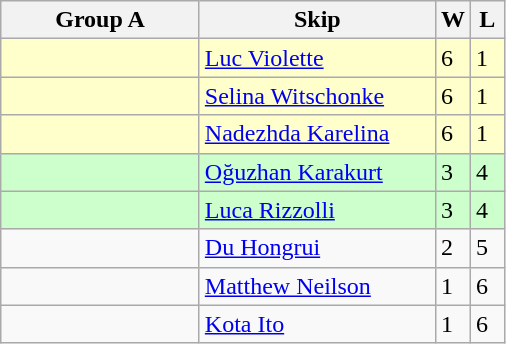<table class="wikitable">
<tr>
<th width=125>Group A</th>
<th width=150>Skip</th>
<th width=15>W</th>
<th width=15>L</th>
</tr>
<tr bgcolor=#ffffcc>
<td></td>
<td><a href='#'>Luc Violette</a></td>
<td>6</td>
<td>1</td>
</tr>
<tr bgcolor=#ffffcc>
<td></td>
<td><a href='#'>Selina Witschonke</a></td>
<td>6</td>
<td>1</td>
</tr>
<tr bgcolor=#ffffcc>
<td></td>
<td><a href='#'>Nadezhda Karelina</a></td>
<td>6</td>
<td>1</td>
</tr>
<tr bgcolor=#ccffcc>
<td></td>
<td><a href='#'>Oğuzhan Karakurt</a></td>
<td>3</td>
<td>4</td>
</tr>
<tr bgcolor=#ccffcc>
<td></td>
<td><a href='#'>Luca Rizzolli</a></td>
<td>3</td>
<td>4</td>
</tr>
<tr>
<td></td>
<td><a href='#'>Du Hongrui</a></td>
<td>2</td>
<td>5</td>
</tr>
<tr>
<td></td>
<td><a href='#'>Matthew Neilson</a></td>
<td>1</td>
<td>6</td>
</tr>
<tr>
<td></td>
<td><a href='#'>Kota Ito</a></td>
<td>1</td>
<td>6</td>
</tr>
</table>
